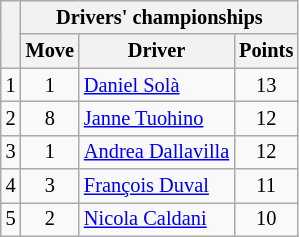<table class="wikitable" style="font-size:85%;">
<tr>
<th rowspan="2"></th>
<th colspan="3">Drivers' championships</th>
</tr>
<tr>
<th>Move</th>
<th>Driver</th>
<th>Points</th>
</tr>
<tr>
<td align="center">1</td>
<td align="center"> 1</td>
<td> <a href='#'>Daniel Solà</a></td>
<td align="center">13</td>
</tr>
<tr>
<td align="center">2</td>
<td align="center"> 8</td>
<td> <a href='#'>Janne Tuohino</a></td>
<td align="center">12</td>
</tr>
<tr>
<td align="center">3</td>
<td align="center"> 1</td>
<td> <a href='#'>Andrea Dallavilla</a></td>
<td align="center">12</td>
</tr>
<tr>
<td align="center">4</td>
<td align="center"> 3</td>
<td> <a href='#'>François Duval</a></td>
<td align="center">11</td>
</tr>
<tr>
<td align="center">5</td>
<td align="center"> 2</td>
<td> <a href='#'>Nicola Caldani</a></td>
<td align="center">10</td>
</tr>
</table>
